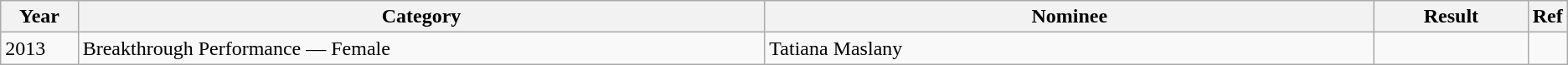<table class="wikitable">
<tr>
<th width=5%>Year</th>
<th width=45%>Category</th>
<th width=40%>Nominee</th>
<th width=10%>Result</th>
<th width=3%>Ref</th>
</tr>
<tr>
<td>2013</td>
<td>Breakthrough Performance — Female</td>
<td>Tatiana Maslany</td>
<td></td>
<td></td>
</tr>
</table>
